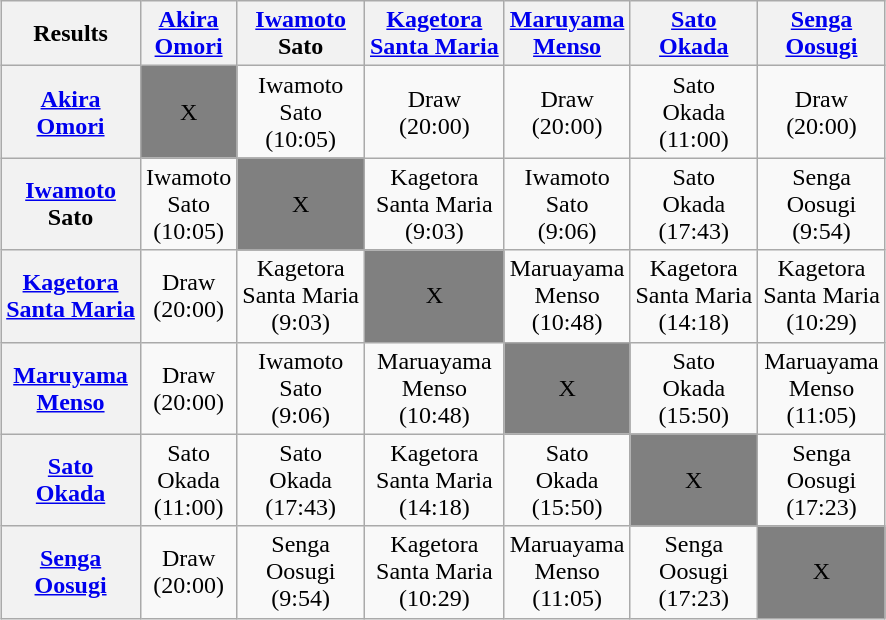<table class="wikitable" style="text-align:center; margin: 1em auto 1em auto">
<tr>
<th>Results</th>
<th><a href='#'>Akira</a><br><a href='#'>Omori</a></th>
<th><a href='#'>Iwamoto</a><br>Sato</th>
<th><a href='#'>Kagetora</a><br><a href='#'>Santa Maria</a></th>
<th><a href='#'>Maruyama</a><br><a href='#'>Menso</a></th>
<th><a href='#'>Sato</a><br><a href='#'>Okada</a></th>
<th><a href='#'>Senga</a><br><a href='#'>Oosugi</a></th>
</tr>
<tr>
<th><a href='#'>Akira</a><br><a href='#'>Omori</a></th>
<td bgcolor="grey">X</td>
<td>Iwamoto<br>Sato<br>(10:05)</td>
<td>Draw<br>(20:00)</td>
<td>Draw<br>(20:00)</td>
<td>Sato<br>Okada<br>(11:00)</td>
<td>Draw<br>(20:00)</td>
</tr>
<tr>
<th><a href='#'>Iwamoto</a><br>Sato</th>
<td>Iwamoto<br>Sato<br>(10:05)</td>
<td bgcolor="grey">X</td>
<td>Kagetora<br>Santa Maria<br>(9:03)</td>
<td>Iwamoto<br>Sato<br>(9:06)</td>
<td>Sato<br>Okada<br>(17:43)</td>
<td>Senga<br>Oosugi<br>(9:54)</td>
</tr>
<tr>
<th><a href='#'>Kagetora</a><br><a href='#'>Santa Maria</a></th>
<td>Draw<br>(20:00)</td>
<td>Kagetora<br>Santa Maria<br>(9:03)</td>
<td bgcolor="grey">X</td>
<td>Maruayama<br>Menso<br>(10:48)</td>
<td>Kagetora<br>Santa Maria<br>(14:18)</td>
<td>Kagetora<br>Santa Maria<br>(10:29)</td>
</tr>
<tr>
<th><a href='#'>Maruyama</a><br><a href='#'>Menso</a></th>
<td>Draw<br>(20:00)</td>
<td>Iwamoto<br>Sato<br>(9:06)</td>
<td>Maruayama<br>Menso<br>(10:48)</td>
<td bgcolor="grey">X</td>
<td>Sato<br>Okada<br>(15:50)</td>
<td>Maruayama<br>Menso<br>(11:05)</td>
</tr>
<tr>
<th><a href='#'>Sato</a><br><a href='#'>Okada</a></th>
<td>Sato<br>Okada<br>(11:00)</td>
<td>Sato<br>Okada<br>(17:43)</td>
<td>Kagetora<br>Santa Maria<br>(14:18)</td>
<td>Sato<br>Okada<br>(15:50)</td>
<td bgcolor="grey">X</td>
<td>Senga<br>Oosugi<br>(17:23)</td>
</tr>
<tr>
<th><a href='#'>Senga</a><br><a href='#'>Oosugi</a></th>
<td>Draw<br>(20:00)</td>
<td>Senga<br>Oosugi<br>(9:54)</td>
<td>Kagetora<br>Santa Maria<br>(10:29)</td>
<td>Maruayama<br>Menso<br>(11:05)</td>
<td>Senga<br>Oosugi<br>(17:23)</td>
<td bgcolor="grey">X</td>
</tr>
</table>
